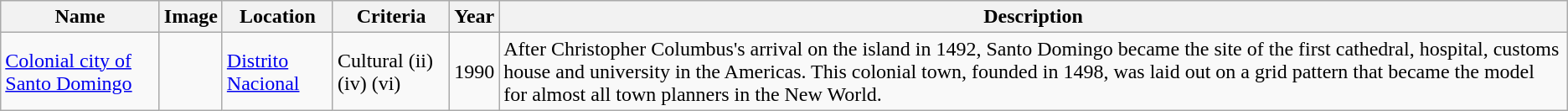<table class="wikitable sortable">
<tr>
<th>Name</th>
<th>Image</th>
<th>Location</th>
<th>Criteria</th>
<th>Year</th>
<th><strong>Description</strong></th>
</tr>
<tr>
<td><a href='#'>Colonial city of Santo Domingo</a></td>
<td></td>
<td><a href='#'>Distrito Nacional</a><br></td>
<td>Cultural (ii) (iv) (vi)</td>
<td>1990</td>
<td>After Christopher Columbus's arrival on the island in 1492, Santo Domingo became the site of the first cathedral, hospital, customs house and university in the Americas. This colonial town, founded in 1498, was laid out on a grid pattern that became the model for almost all town planners in the New World.</td>
</tr>
</table>
